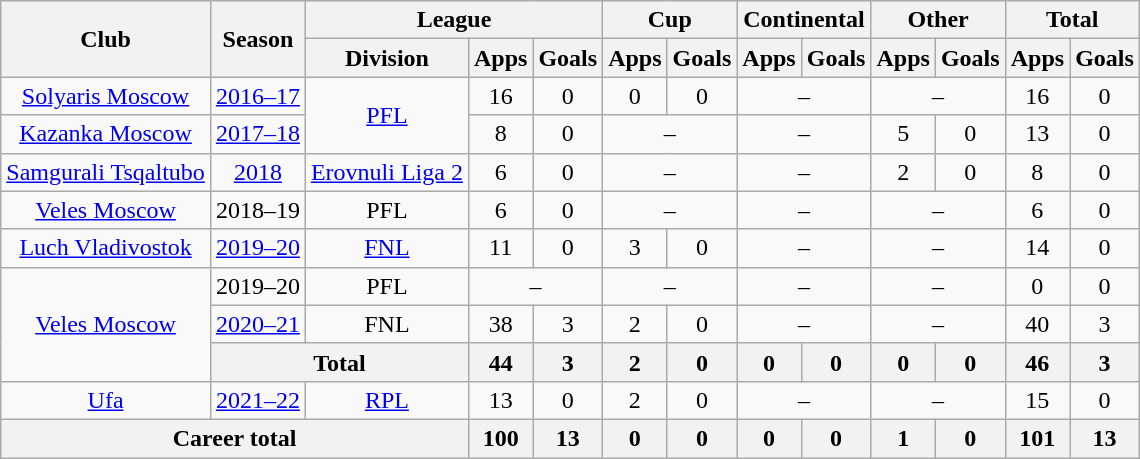<table class="wikitable" style="text-align: center;">
<tr>
<th rowspan=2>Club</th>
<th rowspan=2>Season</th>
<th colspan=3>League</th>
<th colspan=2>Cup</th>
<th colspan=2>Continental</th>
<th colspan=2>Other</th>
<th colspan=2>Total</th>
</tr>
<tr>
<th>Division</th>
<th>Apps</th>
<th>Goals</th>
<th>Apps</th>
<th>Goals</th>
<th>Apps</th>
<th>Goals</th>
<th>Apps</th>
<th>Goals</th>
<th>Apps</th>
<th>Goals</th>
</tr>
<tr>
<td><a href='#'>Solyaris Moscow</a></td>
<td><a href='#'>2016–17</a></td>
<td rowspan="2"><a href='#'>PFL</a></td>
<td>16</td>
<td>0</td>
<td>0</td>
<td>0</td>
<td colspan=2>–</td>
<td colspan=2>–</td>
<td>16</td>
<td>0</td>
</tr>
<tr>
<td><a href='#'>Kazanka Moscow</a></td>
<td><a href='#'>2017–18</a></td>
<td>8</td>
<td>0</td>
<td colspan=2>–</td>
<td colspan=2>–</td>
<td>5</td>
<td>0</td>
<td>13</td>
<td>0</td>
</tr>
<tr>
<td><a href='#'>Samgurali Tsqaltubo</a></td>
<td><a href='#'>2018</a></td>
<td><a href='#'>Erovnuli Liga 2</a></td>
<td>6</td>
<td>0</td>
<td colspan=2>–</td>
<td colspan=2>–</td>
<td>2</td>
<td>0</td>
<td>8</td>
<td>0</td>
</tr>
<tr>
<td><a href='#'>Veles Moscow</a></td>
<td>2018–19</td>
<td>PFL</td>
<td>6</td>
<td>0</td>
<td colspan=2>–</td>
<td colspan=2>–</td>
<td colspan=2>–</td>
<td>6</td>
<td>0</td>
</tr>
<tr>
<td><a href='#'>Luch Vladivostok</a></td>
<td><a href='#'>2019–20</a></td>
<td><a href='#'>FNL</a></td>
<td>11</td>
<td>0</td>
<td>3</td>
<td>0</td>
<td colspan=2>–</td>
<td colspan=2>–</td>
<td>14</td>
<td>0</td>
</tr>
<tr>
<td rowspan="3"><a href='#'>Veles Moscow</a></td>
<td>2019–20</td>
<td>PFL</td>
<td colspan=2>–</td>
<td colspan=2>–</td>
<td colspan=2>–</td>
<td colspan=2>–</td>
<td>0</td>
<td>0</td>
</tr>
<tr>
<td><a href='#'>2020–21</a></td>
<td>FNL</td>
<td>38</td>
<td>3</td>
<td>2</td>
<td>0</td>
<td colspan=2>–</td>
<td colspan=2>–</td>
<td>40</td>
<td>3</td>
</tr>
<tr>
<th colspan=2>Total</th>
<th>44</th>
<th>3</th>
<th>2</th>
<th>0</th>
<th>0</th>
<th>0</th>
<th>0</th>
<th>0</th>
<th>46</th>
<th>3</th>
</tr>
<tr>
<td><a href='#'>Ufa</a></td>
<td><a href='#'>2021–22</a></td>
<td><a href='#'>RPL</a></td>
<td>13</td>
<td>0</td>
<td>2</td>
<td>0</td>
<td colspan=2>–</td>
<td colspan=2>–</td>
<td>15</td>
<td>0</td>
</tr>
<tr>
<th colspan=3>Career total</th>
<th>100</th>
<th>13</th>
<th>0</th>
<th>0</th>
<th>0</th>
<th>0</th>
<th>1</th>
<th>0</th>
<th>101</th>
<th>13</th>
</tr>
</table>
